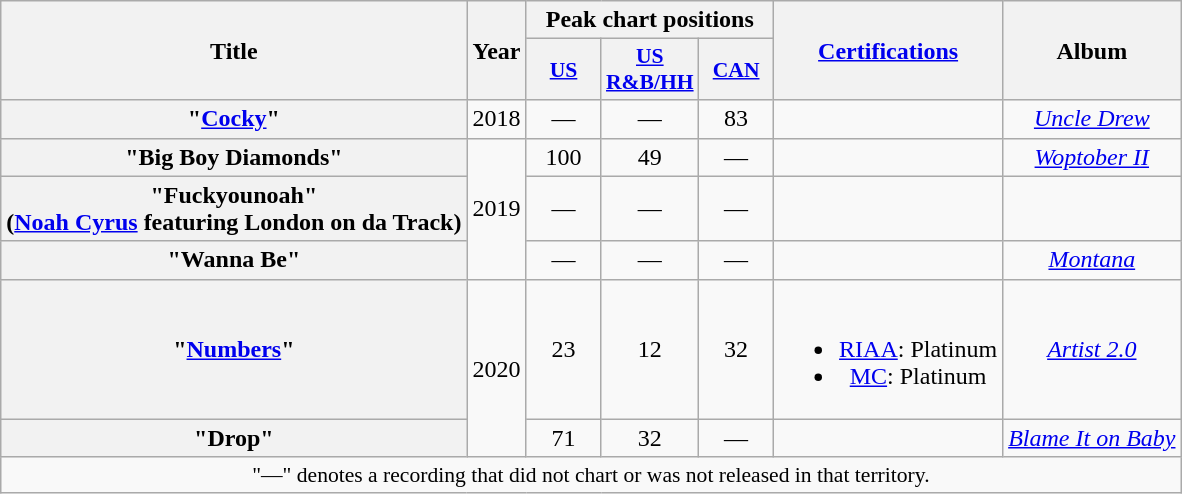<table class="wikitable plainrowheaders" style="text-align:center;">
<tr>
<th rowspan="2">Title</th>
<th rowspan="2">Year</th>
<th colspan="3">Peak chart positions</th>
<th rowspan="2"><a href='#'>Certifications</a></th>
<th rowspan="2">Album</th>
</tr>
<tr>
<th scope="col" style="width:3em;font-size:90%;"><a href='#'>US</a><br></th>
<th scope="col" style="width:3em;font-size:90%;"><a href='#'>US<br>R&B/HH</a><br></th>
<th scope="col" style="width:3em;font-size:90%;"><a href='#'>CAN</a><br></th>
</tr>
<tr>
<th scope="row">"<a href='#'>Cocky</a>"<br></th>
<td>2018</td>
<td>—</td>
<td>—</td>
<td>83<br></td>
<td></td>
<td><em><a href='#'>Uncle Drew</a></em></td>
</tr>
<tr>
<th scope="row">"Big Boy Diamonds"<br></th>
<td rowspan="3">2019</td>
<td>100</td>
<td>49</td>
<td>—</td>
<td></td>
<td><em><a href='#'>Woptober II</a></em></td>
</tr>
<tr>
<th scope="row">"Fuckyounoah"<br><span>(<a href='#'>Noah Cyrus</a> featuring London on da Track)</span></th>
<td>—</td>
<td>—</td>
<td>—</td>
<td></td>
<td></td>
</tr>
<tr>
<th scope="row">"Wanna Be"<br></th>
<td>—</td>
<td>—</td>
<td>—</td>
<td></td>
<td><em><a href='#'>Montana</a></em></td>
</tr>
<tr>
<th scope="row">"<a href='#'>Numbers</a>"<br></th>
<td rowspan="2">2020</td>
<td>23</td>
<td>12</td>
<td>32</td>
<td><br><ul><li><a href='#'>RIAA</a>: Platinum</li><li><a href='#'>MC</a>: Platinum</li></ul></td>
<td><em><a href='#'>Artist 2.0</a></em></td>
</tr>
<tr>
<th scope="row">"Drop"<br></th>
<td>71</td>
<td>32</td>
<td>—</td>
<td></td>
<td><em><a href='#'>Blame It on Baby</a></em></td>
</tr>
<tr>
<td style="font-size:90%" colspan="9">"—" denotes a recording that did not chart or was not released in that territory.</td>
</tr>
</table>
